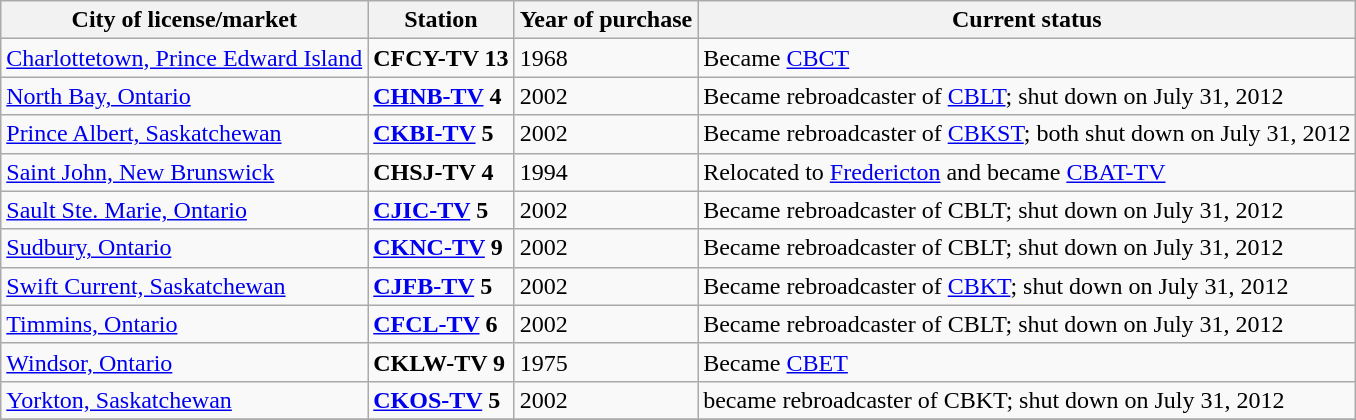<table class="wikitable">
<tr>
<th>City of license/market</th>
<th>Station</th>
<th>Year of purchase</th>
<th>Current status</th>
</tr>
<tr>
<td><a href='#'>Charlottetown, Prince Edward Island</a></td>
<td><strong>CFCY-TV 13</strong></td>
<td>1968</td>
<td>Became <a href='#'>CBCT</a></td>
</tr>
<tr>
<td><a href='#'>North Bay, Ontario</a></td>
<td><strong><a href='#'>CHNB-TV</a> 4</strong></td>
<td>2002</td>
<td>Became rebroadcaster of <a href='#'>CBLT</a>; shut down on July 31, 2012</td>
</tr>
<tr>
<td><a href='#'>Prince Albert, Saskatchewan</a></td>
<td><strong><a href='#'>CKBI-TV</a> 5</strong></td>
<td>2002</td>
<td>Became rebroadcaster of <a href='#'>CBKST</a>; both shut down on July 31, 2012</td>
</tr>
<tr>
<td><a href='#'>Saint John, New Brunswick</a></td>
<td><strong>CHSJ-TV 4</strong></td>
<td>1994</td>
<td>Relocated to <a href='#'>Fredericton</a> and became <a href='#'>CBAT-TV</a></td>
</tr>
<tr>
<td><a href='#'>Sault Ste. Marie, Ontario</a></td>
<td><strong><a href='#'>CJIC-TV</a> 5</strong></td>
<td>2002</td>
<td>Became rebroadcaster of CBLT; shut down on July 31, 2012</td>
</tr>
<tr>
<td><a href='#'>Sudbury, Ontario</a></td>
<td><strong><a href='#'>CKNC-TV</a> 9</strong></td>
<td>2002</td>
<td>Became rebroadcaster of CBLT; shut down on July 31, 2012</td>
</tr>
<tr>
<td><a href='#'>Swift Current, Saskatchewan</a></td>
<td><strong><a href='#'>CJFB-TV</a> 5</strong></td>
<td>2002</td>
<td>Became rebroadcaster of <a href='#'>CBKT</a>; shut down on July 31, 2012</td>
</tr>
<tr>
<td><a href='#'>Timmins, Ontario</a></td>
<td><strong><a href='#'>CFCL-TV</a> 6</strong></td>
<td>2002</td>
<td>Became rebroadcaster of CBLT; shut down on July 31, 2012</td>
</tr>
<tr>
<td><a href='#'>Windsor, Ontario</a></td>
<td><strong>CKLW-TV 9</strong></td>
<td>1975</td>
<td>Became <a href='#'>CBET</a></td>
</tr>
<tr>
<td><a href='#'>Yorkton, Saskatchewan</a></td>
<td><strong><a href='#'>CKOS-TV</a> 5</strong></td>
<td>2002</td>
<td>became rebroadcaster of CBKT; shut down on July 31, 2012</td>
</tr>
<tr>
</tr>
</table>
